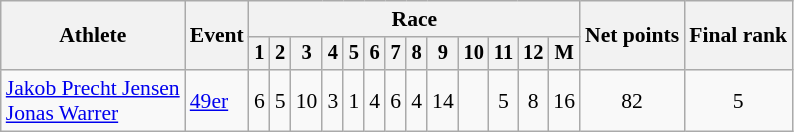<table class="wikitable" style="font-size:90%">
<tr>
<th rowspan="2">Athlete</th>
<th rowspan="2">Event</th>
<th colspan=13>Race</th>
<th rowspan=2>Net points</th>
<th rowspan=2>Final rank</th>
</tr>
<tr style="font-size:95%">
<th>1</th>
<th>2</th>
<th>3</th>
<th>4</th>
<th>5</th>
<th>6</th>
<th>7</th>
<th>8</th>
<th>9</th>
<th>10</th>
<th>11</th>
<th>12</th>
<th>M</th>
</tr>
<tr align=center>
<td align=left><a href='#'>Jakob Precht Jensen</a><br><a href='#'>Jonas Warrer</a></td>
<td align=left><a href='#'>49er</a></td>
<td>6</td>
<td>5</td>
<td>10</td>
<td>3</td>
<td>1</td>
<td>4</td>
<td>6</td>
<td>4</td>
<td>14</td>
<td></td>
<td>5</td>
<td>8</td>
<td>16</td>
<td>82</td>
<td>5</td>
</tr>
</table>
